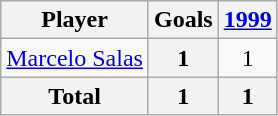<table class="wikitable sortable" style="text-align:center;">
<tr>
<th>Player</th>
<th>Goals</th>
<th><a href='#'>1999</a></th>
</tr>
<tr>
<td align="left"> <a href='#'>Marcelo Salas</a></td>
<th>1</th>
<td>1</td>
</tr>
<tr class="sortbottom">
<th>Total</th>
<th>1</th>
<th>1</th>
</tr>
</table>
